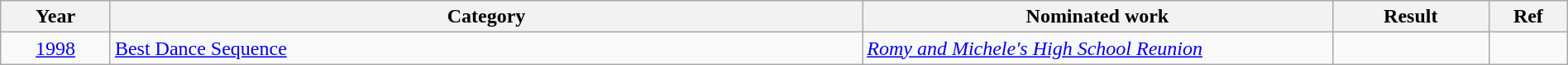<table class="wikitable" width="100%">
<tr>
<th width="7%">Year</th>
<th width="48%">Category</th>
<th width="30%">Nominated work</th>
<th width="10%">Result</th>
<th width="5%">Ref</th>
</tr>
<tr>
<td align="center"><a href='#'>1998</a></td>
<td><a href='#'>Best Dance Sequence</a></td>
<td><em><a href='#'>Romy and Michele's High School Reunion</a></em></td>
<td></td>
<td align="center"></td>
</tr>
</table>
